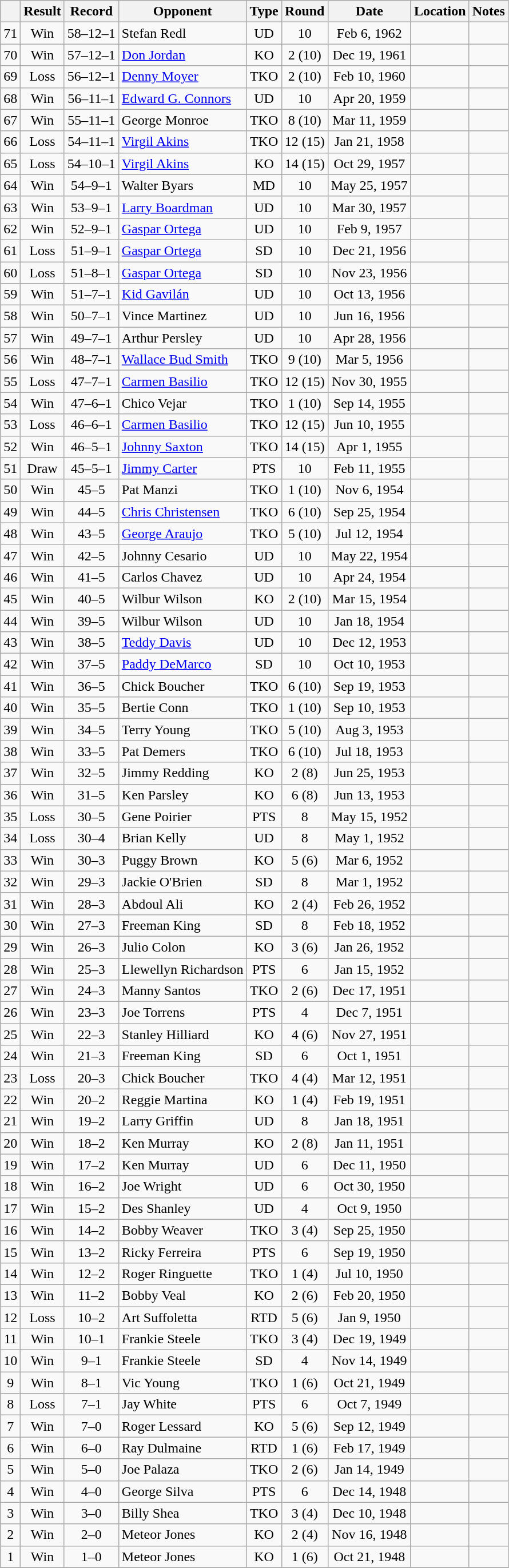<table class="wikitable" style="text-align:center">
<tr>
<th></th>
<th>Result</th>
<th>Record</th>
<th>Opponent</th>
<th>Type</th>
<th>Round</th>
<th>Date</th>
<th>Location</th>
<th>Notes</th>
</tr>
<tr>
<td>71</td>
<td>Win</td>
<td>58–12–1</td>
<td align=left>Stefan Redl</td>
<td>UD</td>
<td>10</td>
<td>Feb 6, 1962</td>
<td style="text-align:left;"></td>
<td></td>
</tr>
<tr>
<td>70</td>
<td>Win</td>
<td>57–12–1</td>
<td align=left><a href='#'>Don Jordan</a></td>
<td>KO</td>
<td>2 (10)</td>
<td>Dec 19, 1961</td>
<td style="text-align:left;"></td>
<td></td>
</tr>
<tr>
<td>69</td>
<td>Loss</td>
<td>56–12–1</td>
<td align=left><a href='#'>Denny Moyer</a></td>
<td>TKO</td>
<td>2 (10)</td>
<td>Feb 10, 1960</td>
<td style="text-align:left;"></td>
<td></td>
</tr>
<tr>
<td>68</td>
<td>Win</td>
<td>56–11–1</td>
<td align=left><a href='#'>Edward G. Connors</a></td>
<td>UD</td>
<td>10</td>
<td>Apr 20, 1959</td>
<td style="text-align:left;"></td>
<td></td>
</tr>
<tr>
<td>67</td>
<td>Win</td>
<td>55–11–1</td>
<td align=left>George Monroe</td>
<td>TKO</td>
<td>8 (10)</td>
<td>Mar 11, 1959</td>
<td style="text-align:left;"></td>
<td></td>
</tr>
<tr>
<td>66</td>
<td>Loss</td>
<td>54–11–1</td>
<td align=left><a href='#'>Virgil Akins</a></td>
<td>TKO</td>
<td>12 (15)</td>
<td>Jan 21, 1958</td>
<td style="text-align:left;"></td>
<td style="text-align:left;"></td>
</tr>
<tr>
<td>65</td>
<td>Loss</td>
<td>54–10–1</td>
<td align=left><a href='#'>Virgil Akins</a></td>
<td>KO</td>
<td>14 (15)</td>
<td>Oct 29, 1957</td>
<td style="text-align:left;"></td>
<td style="text-align:left;"></td>
</tr>
<tr>
<td>64</td>
<td>Win</td>
<td>54–9–1</td>
<td align=left>Walter Byars</td>
<td>MD</td>
<td>10</td>
<td>May 25, 1957</td>
<td style="text-align:left;"></td>
<td></td>
</tr>
<tr>
<td>63</td>
<td>Win</td>
<td>53–9–1</td>
<td align=left><a href='#'>Larry Boardman</a></td>
<td>UD</td>
<td>10</td>
<td>Mar 30, 1957</td>
<td style="text-align:left;"></td>
<td></td>
</tr>
<tr>
<td>62</td>
<td>Win</td>
<td>52–9–1</td>
<td align=left><a href='#'>Gaspar Ortega</a></td>
<td>UD</td>
<td>10</td>
<td>Feb 9, 1957</td>
<td style="text-align:left;"></td>
<td></td>
</tr>
<tr>
<td>61</td>
<td>Loss</td>
<td>51–9–1</td>
<td align=left><a href='#'>Gaspar Ortega</a></td>
<td>SD</td>
<td>10</td>
<td>Dec 21, 1956</td>
<td style="text-align:left;"></td>
<td></td>
</tr>
<tr>
<td>60</td>
<td>Loss</td>
<td>51–8–1</td>
<td align=left><a href='#'>Gaspar Ortega</a></td>
<td>SD</td>
<td>10</td>
<td>Nov 23, 1956</td>
<td style="text-align:left;"></td>
<td></td>
</tr>
<tr>
<td>59</td>
<td>Win</td>
<td>51–7–1</td>
<td align=left><a href='#'>Kid Gavilán</a></td>
<td>UD</td>
<td>10</td>
<td>Oct 13, 1956</td>
<td style="text-align:left;"></td>
<td></td>
</tr>
<tr>
<td>58</td>
<td>Win</td>
<td>50–7–1</td>
<td align=left>Vince Martinez</td>
<td>UD</td>
<td>10</td>
<td>Jun 16, 1956</td>
<td style="text-align:left;"></td>
<td></td>
</tr>
<tr>
<td>57</td>
<td>Win</td>
<td>49–7–1</td>
<td align=left>Arthur Persley</td>
<td>UD</td>
<td>10</td>
<td>Apr 28, 1956</td>
<td style="text-align:left;"></td>
<td></td>
</tr>
<tr>
<td>56</td>
<td>Win</td>
<td>48–7–1</td>
<td align=left><a href='#'>Wallace Bud Smith</a></td>
<td>TKO</td>
<td>9 (10)</td>
<td>Mar 5, 1956</td>
<td style="text-align:left;"></td>
<td></td>
</tr>
<tr>
<td>55</td>
<td>Loss</td>
<td>47–7–1</td>
<td align=left><a href='#'>Carmen Basilio</a></td>
<td>TKO</td>
<td>12 (15)</td>
<td>Nov 30, 1955</td>
<td style="text-align:left;"></td>
<td style="text-align:left;"></td>
</tr>
<tr>
<td>54</td>
<td>Win</td>
<td>47–6–1</td>
<td align=left>Chico Vejar</td>
<td>TKO</td>
<td>1 (10)</td>
<td>Sep 14, 1955</td>
<td style="text-align:left;"></td>
<td></td>
</tr>
<tr>
<td>53</td>
<td>Loss</td>
<td>46–6–1</td>
<td align=left><a href='#'>Carmen Basilio</a></td>
<td>TKO</td>
<td>12 (15)</td>
<td>Jun 10, 1955</td>
<td style="text-align:left;"></td>
<td style="text-align:left;"></td>
</tr>
<tr>
<td>52</td>
<td>Win</td>
<td>46–5–1</td>
<td align=left><a href='#'>Johnny Saxton</a></td>
<td>TKO</td>
<td>14 (15)</td>
<td>Apr 1, 1955</td>
<td style="text-align:left;"></td>
<td style="text-align:left;"></td>
</tr>
<tr>
<td>51</td>
<td>Draw</td>
<td>45–5–1</td>
<td align=left><a href='#'>Jimmy Carter</a></td>
<td>PTS</td>
<td>10</td>
<td>Feb 11, 1955</td>
<td style="text-align:left;"></td>
<td></td>
</tr>
<tr>
<td>50</td>
<td>Win</td>
<td>45–5</td>
<td align=left>Pat Manzi</td>
<td>TKO</td>
<td>1 (10)</td>
<td>Nov 6, 1954</td>
<td style="text-align:left;"></td>
<td></td>
</tr>
<tr>
<td>49</td>
<td>Win</td>
<td>44–5</td>
<td align=left><a href='#'>Chris Christensen</a></td>
<td>TKO</td>
<td>6 (10)</td>
<td>Sep 25, 1954</td>
<td style="text-align:left;"></td>
<td></td>
</tr>
<tr>
<td>48</td>
<td>Win</td>
<td>43–5</td>
<td align=left><a href='#'>George Araujo</a></td>
<td>TKO</td>
<td>5 (10)</td>
<td>Jul 12, 1954</td>
<td style="text-align:left;"></td>
<td></td>
</tr>
<tr>
<td>47</td>
<td>Win</td>
<td>42–5</td>
<td align=left>Johnny Cesario</td>
<td>UD</td>
<td>10</td>
<td>May 22, 1954</td>
<td style="text-align:left;"></td>
<td></td>
</tr>
<tr>
<td>46</td>
<td>Win</td>
<td>41–5</td>
<td align=left>Carlos Chavez</td>
<td>UD</td>
<td>10</td>
<td>Apr 24, 1954</td>
<td style="text-align:left;"></td>
<td></td>
</tr>
<tr>
<td>45</td>
<td>Win</td>
<td>40–5</td>
<td align=left>Wilbur Wilson</td>
<td>KO</td>
<td>2 (10)</td>
<td>Mar 15, 1954</td>
<td style="text-align:left;"></td>
<td></td>
</tr>
<tr>
<td>44</td>
<td>Win</td>
<td>39–5</td>
<td align=left>Wilbur Wilson</td>
<td>UD</td>
<td>10</td>
<td>Jan 18, 1954</td>
<td style="text-align:left;"></td>
<td></td>
</tr>
<tr>
<td>43</td>
<td>Win</td>
<td>38–5</td>
<td align=left><a href='#'>Teddy Davis</a></td>
<td>UD</td>
<td>10</td>
<td>Dec 12, 1953</td>
<td style="text-align:left;"></td>
<td></td>
</tr>
<tr>
<td>42</td>
<td>Win</td>
<td>37–5</td>
<td align=left><a href='#'>Paddy DeMarco</a></td>
<td>SD</td>
<td>10</td>
<td>Oct 10, 1953</td>
<td style="text-align:left;"></td>
<td></td>
</tr>
<tr>
<td>41</td>
<td>Win</td>
<td>36–5</td>
<td align=left>Chick Boucher</td>
<td>TKO</td>
<td>6 (10)</td>
<td>Sep 19, 1953</td>
<td style="text-align:left;"></td>
<td></td>
</tr>
<tr>
<td>40</td>
<td>Win</td>
<td>35–5</td>
<td align=left>Bertie Conn</td>
<td>TKO</td>
<td>1 (10)</td>
<td>Sep 10, 1953</td>
<td style="text-align:left;"></td>
<td></td>
</tr>
<tr>
<td>39</td>
<td>Win</td>
<td>34–5</td>
<td align=left>Terry Young</td>
<td>TKO</td>
<td>5 (10)</td>
<td>Aug 3, 1953</td>
<td style="text-align:left;"></td>
<td></td>
</tr>
<tr>
<td>38</td>
<td>Win</td>
<td>33–5</td>
<td align=left>Pat Demers</td>
<td>TKO</td>
<td>6 (10)</td>
<td>Jul 18, 1953</td>
<td style="text-align:left;"></td>
<td></td>
</tr>
<tr>
<td>37</td>
<td>Win</td>
<td>32–5</td>
<td align=left>Jimmy Redding</td>
<td>KO</td>
<td>2 (8)</td>
<td>Jun 25, 1953</td>
<td style="text-align:left;"></td>
<td></td>
</tr>
<tr>
<td>36</td>
<td>Win</td>
<td>31–5</td>
<td align=left>Ken Parsley</td>
<td>KO</td>
<td>6 (8)</td>
<td>Jun 13, 1953</td>
<td style="text-align:left;"></td>
<td></td>
</tr>
<tr>
<td>35</td>
<td>Loss</td>
<td>30–5</td>
<td align=left>Gene Poirier</td>
<td>PTS</td>
<td>8</td>
<td>May 15, 1952</td>
<td style="text-align:left;"></td>
<td></td>
</tr>
<tr>
<td>34</td>
<td>Loss</td>
<td>30–4</td>
<td align=left>Brian Kelly</td>
<td>UD</td>
<td>8</td>
<td>May 1, 1952</td>
<td style="text-align:left;"></td>
<td></td>
</tr>
<tr>
<td>33</td>
<td>Win</td>
<td>30–3</td>
<td align=left>Puggy Brown</td>
<td>KO</td>
<td>5 (6)</td>
<td>Mar 6, 1952</td>
<td style="text-align:left;"></td>
<td></td>
</tr>
<tr>
<td>32</td>
<td>Win</td>
<td>29–3</td>
<td align=left>Jackie O'Brien</td>
<td>SD</td>
<td>8</td>
<td>Mar 1, 1952</td>
<td style="text-align:left;"></td>
<td></td>
</tr>
<tr>
<td>31</td>
<td>Win</td>
<td>28–3</td>
<td align=left>Abdoul Ali</td>
<td>KO</td>
<td>2 (4)</td>
<td>Feb 26, 1952</td>
<td style="text-align:left;"></td>
<td></td>
</tr>
<tr>
<td>30</td>
<td>Win</td>
<td>27–3</td>
<td align=left>Freeman King</td>
<td>SD</td>
<td>8</td>
<td>Feb 18, 1952</td>
<td style="text-align:left;"></td>
<td></td>
</tr>
<tr>
<td>29</td>
<td>Win</td>
<td>26–3</td>
<td align=left>Julio Colon</td>
<td>KO</td>
<td>3 (6)</td>
<td>Jan 26, 1952</td>
<td style="text-align:left;"></td>
<td></td>
</tr>
<tr>
<td>28</td>
<td>Win</td>
<td>25–3</td>
<td align=left>Llewellyn Richardson</td>
<td>PTS</td>
<td>6</td>
<td>Jan 15, 1952</td>
<td style="text-align:left;"></td>
<td></td>
</tr>
<tr>
<td>27</td>
<td>Win</td>
<td>24–3</td>
<td align=left>Manny Santos</td>
<td>TKO</td>
<td>2 (6)</td>
<td>Dec 17, 1951</td>
<td style="text-align:left;"></td>
<td></td>
</tr>
<tr>
<td>26</td>
<td>Win</td>
<td>23–3</td>
<td align=left>Joe Torrens</td>
<td>PTS</td>
<td>4</td>
<td>Dec 7, 1951</td>
<td style="text-align:left;"></td>
<td></td>
</tr>
<tr>
<td>25</td>
<td>Win</td>
<td>22–3</td>
<td align=left>Stanley Hilliard</td>
<td>KO</td>
<td>4 (6)</td>
<td>Nov 27, 1951</td>
<td style="text-align:left;"></td>
<td></td>
</tr>
<tr>
<td>24</td>
<td>Win</td>
<td>21–3</td>
<td align=left>Freeman King</td>
<td>SD</td>
<td>6</td>
<td>Oct 1, 1951</td>
<td style="text-align:left;"></td>
<td></td>
</tr>
<tr>
<td>23</td>
<td>Loss</td>
<td>20–3</td>
<td align=left>Chick Boucher</td>
<td>TKO</td>
<td>4 (4)</td>
<td>Mar 12, 1951</td>
<td style="text-align:left;"></td>
<td></td>
</tr>
<tr>
<td>22</td>
<td>Win</td>
<td>20–2</td>
<td align=left>Reggie Martina</td>
<td>KO</td>
<td>1 (4)</td>
<td>Feb 19, 1951</td>
<td style="text-align:left;"></td>
<td></td>
</tr>
<tr>
<td>21</td>
<td>Win</td>
<td>19–2</td>
<td align=left>Larry Griffin</td>
<td>UD</td>
<td>8</td>
<td>Jan 18, 1951</td>
<td style="text-align:left;"></td>
<td></td>
</tr>
<tr>
<td>20</td>
<td>Win</td>
<td>18–2</td>
<td align=left>Ken Murray</td>
<td>KO</td>
<td>2 (8)</td>
<td>Jan 11, 1951</td>
<td style="text-align:left;"></td>
<td></td>
</tr>
<tr>
<td>19</td>
<td>Win</td>
<td>17–2</td>
<td align=left>Ken Murray</td>
<td>UD</td>
<td>6</td>
<td>Dec 11, 1950</td>
<td style="text-align:left;"></td>
<td></td>
</tr>
<tr>
<td>18</td>
<td>Win</td>
<td>16–2</td>
<td align=left>Joe Wright</td>
<td>UD</td>
<td>6</td>
<td>Oct 30, 1950</td>
<td style="text-align:left;"></td>
<td></td>
</tr>
<tr>
<td>17</td>
<td>Win</td>
<td>15–2</td>
<td align=left>Des Shanley</td>
<td>UD</td>
<td>4</td>
<td>Oct 9, 1950</td>
<td style="text-align:left;"></td>
<td></td>
</tr>
<tr>
<td>16</td>
<td>Win</td>
<td>14–2</td>
<td align=left>Bobby Weaver</td>
<td>TKO</td>
<td>3 (4)</td>
<td>Sep 25, 1950</td>
<td style="text-align:left;"></td>
<td></td>
</tr>
<tr>
<td>15</td>
<td>Win</td>
<td>13–2</td>
<td align=left>Ricky Ferreira</td>
<td>PTS</td>
<td>6</td>
<td>Sep 19, 1950</td>
<td style="text-align:left;"></td>
<td></td>
</tr>
<tr>
<td>14</td>
<td>Win</td>
<td>12–2</td>
<td align=left>Roger Ringuette</td>
<td>TKO</td>
<td>1 (4)</td>
<td>Jul 10, 1950</td>
<td style="text-align:left;"></td>
<td></td>
</tr>
<tr>
<td>13</td>
<td>Win</td>
<td>11–2</td>
<td align=left>Bobby Veal</td>
<td>KO</td>
<td>2 (6)</td>
<td>Feb 20, 1950</td>
<td style="text-align:left;"></td>
<td></td>
</tr>
<tr>
<td>12</td>
<td>Loss</td>
<td>10–2</td>
<td align=left>Art Suffoletta</td>
<td>RTD</td>
<td>5 (6)</td>
<td>Jan 9, 1950</td>
<td style="text-align:left;"></td>
<td></td>
</tr>
<tr>
<td>11</td>
<td>Win</td>
<td>10–1</td>
<td align=left>Frankie Steele</td>
<td>TKO</td>
<td>3 (4)</td>
<td>Dec 19, 1949</td>
<td style="text-align:left;"></td>
<td></td>
</tr>
<tr>
<td>10</td>
<td>Win</td>
<td>9–1</td>
<td align=left>Frankie Steele</td>
<td>SD</td>
<td>4</td>
<td>Nov 14, 1949</td>
<td style="text-align:left;"></td>
<td></td>
</tr>
<tr>
<td>9</td>
<td>Win</td>
<td>8–1</td>
<td align=left>Vic Young</td>
<td>TKO</td>
<td>1 (6)</td>
<td>Oct 21, 1949</td>
<td style="text-align:left;"></td>
<td></td>
</tr>
<tr>
<td>8</td>
<td>Loss</td>
<td>7–1</td>
<td align=left>Jay White</td>
<td>PTS</td>
<td>6</td>
<td>Oct 7, 1949</td>
<td style="text-align:left;"></td>
<td></td>
</tr>
<tr>
<td>7</td>
<td>Win</td>
<td>7–0</td>
<td align=left>Roger Lessard</td>
<td>KO</td>
<td>5 (6)</td>
<td>Sep 12, 1949</td>
<td style="text-align:left;"></td>
<td></td>
</tr>
<tr>
<td>6</td>
<td>Win</td>
<td>6–0</td>
<td align=left>Ray Dulmaine</td>
<td>RTD</td>
<td>1 (6)</td>
<td>Feb 17, 1949</td>
<td style="text-align:left;"></td>
<td></td>
</tr>
<tr>
<td>5</td>
<td>Win</td>
<td>5–0</td>
<td align=left>Joe Palaza</td>
<td>TKO</td>
<td>2 (6)</td>
<td>Jan 14, 1949</td>
<td style="text-align:left;"></td>
<td></td>
</tr>
<tr>
<td>4</td>
<td>Win</td>
<td>4–0</td>
<td align=left>George Silva</td>
<td>PTS</td>
<td>6</td>
<td>Dec 14, 1948</td>
<td style="text-align:left;"></td>
<td></td>
</tr>
<tr>
<td>3</td>
<td>Win</td>
<td>3–0</td>
<td align=left>Billy Shea</td>
<td>TKO</td>
<td>3 (4)</td>
<td>Dec 10, 1948</td>
<td style="text-align:left;"></td>
<td></td>
</tr>
<tr>
<td>2</td>
<td>Win</td>
<td>2–0</td>
<td align=left>Meteor Jones</td>
<td>KO</td>
<td>2 (4)</td>
<td>Nov 16, 1948</td>
<td style="text-align:left;"></td>
<td></td>
</tr>
<tr>
<td>1</td>
<td>Win</td>
<td>1–0</td>
<td align=left>Meteor Jones</td>
<td>KO</td>
<td>1 (6)</td>
<td>Oct 21, 1948</td>
<td style="text-align:left;"></td>
<td></td>
</tr>
<tr>
</tr>
</table>
